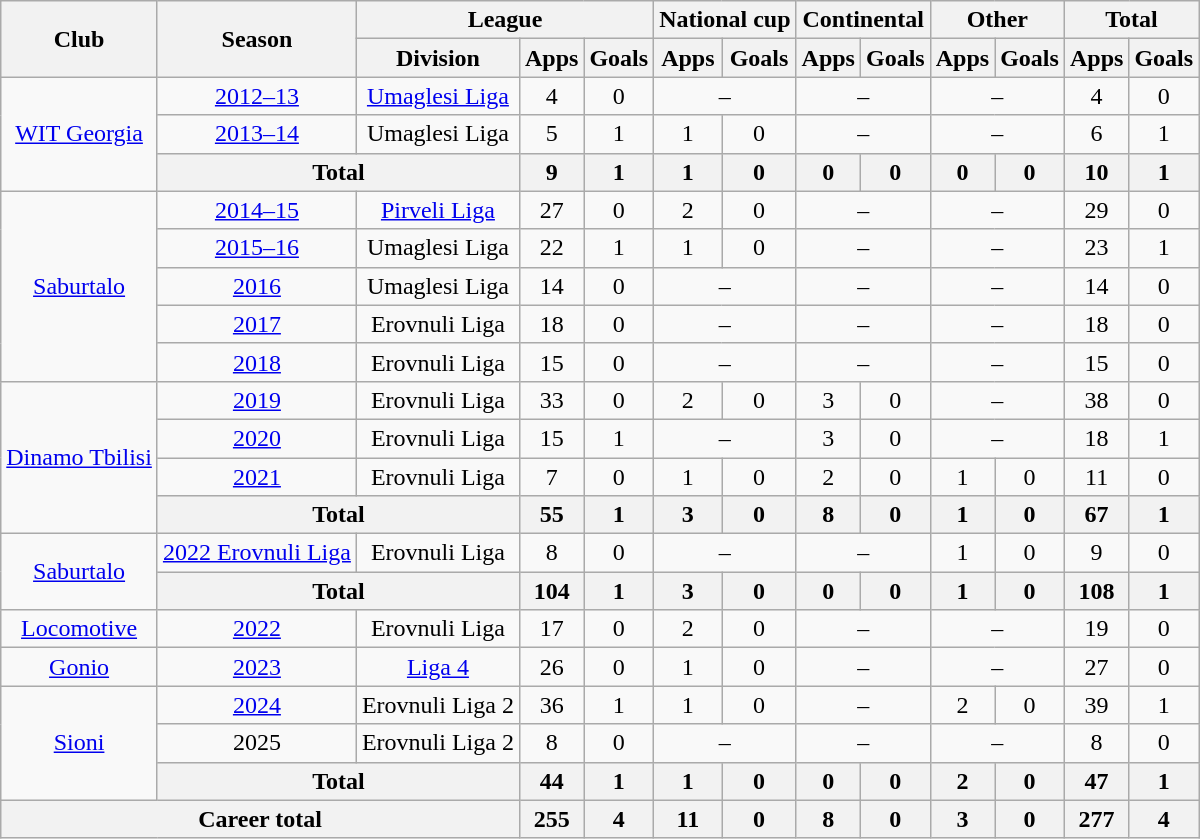<table class="wikitable" style="text-align:center">
<tr>
<th rowspan="2">Club</th>
<th rowspan="2">Season</th>
<th colspan="3">League</th>
<th colspan="2">National cup</th>
<th colspan="2">Continental</th>
<th colspan="2">Other</th>
<th colspan="2">Total</th>
</tr>
<tr>
<th>Division</th>
<th>Apps</th>
<th>Goals</th>
<th>Apps</th>
<th>Goals</th>
<th>Apps</th>
<th>Goals</th>
<th>Apps</th>
<th>Goals</th>
<th>Apps</th>
<th>Goals</th>
</tr>
<tr>
<td rowspan="3"><a href='#'>WIT Georgia</a></td>
<td><a href='#'>2012–13</a></td>
<td><a href='#'>Umaglesi Liga</a></td>
<td>4</td>
<td>0</td>
<td colspan="2">–</td>
<td colspan="2">–</td>
<td colspan="2">–</td>
<td>4</td>
<td>0</td>
</tr>
<tr>
<td><a href='#'>2013–14</a></td>
<td>Umaglesi Liga</td>
<td>5</td>
<td>1</td>
<td>1</td>
<td>0</td>
<td colspan="2">–</td>
<td colspan="2">–</td>
<td>6</td>
<td>1</td>
</tr>
<tr>
<th colspan="2">Total</th>
<th>9</th>
<th>1</th>
<th>1</th>
<th>0</th>
<th>0</th>
<th>0</th>
<th>0</th>
<th>0</th>
<th>10</th>
<th>1</th>
</tr>
<tr>
<td rowspan="5"><a href='#'>Saburtalo</a></td>
<td><a href='#'>2014–15</a></td>
<td><a href='#'>Pirveli Liga</a></td>
<td>27</td>
<td>0</td>
<td>2</td>
<td>0</td>
<td colspan="2">–</td>
<td colspan="2">–</td>
<td>29</td>
<td>0</td>
</tr>
<tr>
<td><a href='#'>2015–16</a></td>
<td>Umaglesi Liga</td>
<td>22</td>
<td>1</td>
<td>1</td>
<td>0</td>
<td colspan="2">–</td>
<td colspan="2">–</td>
<td>23</td>
<td>1</td>
</tr>
<tr>
<td><a href='#'>2016</a></td>
<td>Umaglesi Liga</td>
<td>14</td>
<td>0</td>
<td colspan="2">–</td>
<td colspan="2">–</td>
<td colspan="2">–</td>
<td>14</td>
<td>0</td>
</tr>
<tr>
<td><a href='#'>2017</a></td>
<td>Erovnuli Liga</td>
<td>18</td>
<td>0</td>
<td colspan="2">–</td>
<td colspan="2">–</td>
<td colspan="2">–</td>
<td>18</td>
<td>0</td>
</tr>
<tr>
<td><a href='#'>2018</a></td>
<td>Erovnuli Liga</td>
<td>15</td>
<td>0</td>
<td colspan="2">–</td>
<td colspan="2">–</td>
<td colspan="2">–</td>
<td>15</td>
<td>0</td>
</tr>
<tr>
<td rowspan="4"><a href='#'>Dinamo Tbilisi</a></td>
<td><a href='#'>2019</a></td>
<td>Erovnuli Liga</td>
<td>33</td>
<td>0</td>
<td>2</td>
<td>0</td>
<td>3</td>
<td>0</td>
<td colspan="2">–</td>
<td>38</td>
<td>0</td>
</tr>
<tr>
<td><a href='#'>2020</a></td>
<td>Erovnuli Liga</td>
<td>15</td>
<td>1</td>
<td colspan="2">–</td>
<td>3</td>
<td>0</td>
<td colspan="2">–</td>
<td>18</td>
<td>1</td>
</tr>
<tr>
<td><a href='#'>2021</a></td>
<td>Erovnuli Liga</td>
<td>7</td>
<td>0</td>
<td>1</td>
<td>0</td>
<td>2</td>
<td>0</td>
<td>1</td>
<td>0</td>
<td>11</td>
<td>0</td>
</tr>
<tr>
<th colspan="2">Total</th>
<th>55</th>
<th>1</th>
<th>3</th>
<th>0</th>
<th>8</th>
<th>0</th>
<th>1</th>
<th>0</th>
<th>67</th>
<th>1</th>
</tr>
<tr>
<td rowspan="2"><a href='#'>Saburtalo</a></td>
<td><a href='#'>2022 Erovnuli Liga</a></td>
<td>Erovnuli Liga</td>
<td>8</td>
<td>0</td>
<td colspan="2">–</td>
<td colspan="2">–</td>
<td>1</td>
<td>0</td>
<td>9</td>
<td>0</td>
</tr>
<tr>
<th colspan="2">Total</th>
<th>104</th>
<th>1</th>
<th>3</th>
<th>0</th>
<th>0</th>
<th>0</th>
<th>1</th>
<th>0</th>
<th>108</th>
<th>1</th>
</tr>
<tr>
<td><a href='#'>Locomotive</a></td>
<td><a href='#'>2022</a></td>
<td>Erovnuli Liga</td>
<td>17</td>
<td>0</td>
<td>2</td>
<td>0</td>
<td colspan="2">–</td>
<td colspan="2">–</td>
<td>19</td>
<td>0</td>
</tr>
<tr>
<td><a href='#'>Gonio</a></td>
<td><a href='#'>2023</a></td>
<td><a href='#'>Liga 4</a></td>
<td>26</td>
<td>0</td>
<td>1</td>
<td>0</td>
<td colspan="2">–</td>
<td colspan="2">–</td>
<td>27</td>
<td>0</td>
</tr>
<tr>
<td rowspan="3"><a href='#'>Sioni</a></td>
<td><a href='#'>2024</a></td>
<td>Erovnuli Liga 2</td>
<td>36</td>
<td>1</td>
<td>1</td>
<td>0</td>
<td colspan="2">–</td>
<td>2</td>
<td>0</td>
<td>39</td>
<td>1</td>
</tr>
<tr>
<td>2025</td>
<td>Erovnuli Liga 2</td>
<td>8</td>
<td>0</td>
<td colspan="2">–</td>
<td colspan="2">–</td>
<td colspan="2">–</td>
<td>8</td>
<td>0</td>
</tr>
<tr>
<th colspan="2">Total</th>
<th>44</th>
<th>1</th>
<th>1</th>
<th>0</th>
<th>0</th>
<th>0</th>
<th>2</th>
<th>0</th>
<th>47</th>
<th>1</th>
</tr>
<tr>
<th colspan="3">Career total</th>
<th>255</th>
<th>4</th>
<th>11</th>
<th>0</th>
<th>8</th>
<th>0</th>
<th>3</th>
<th>0</th>
<th>277</th>
<th>4</th>
</tr>
</table>
